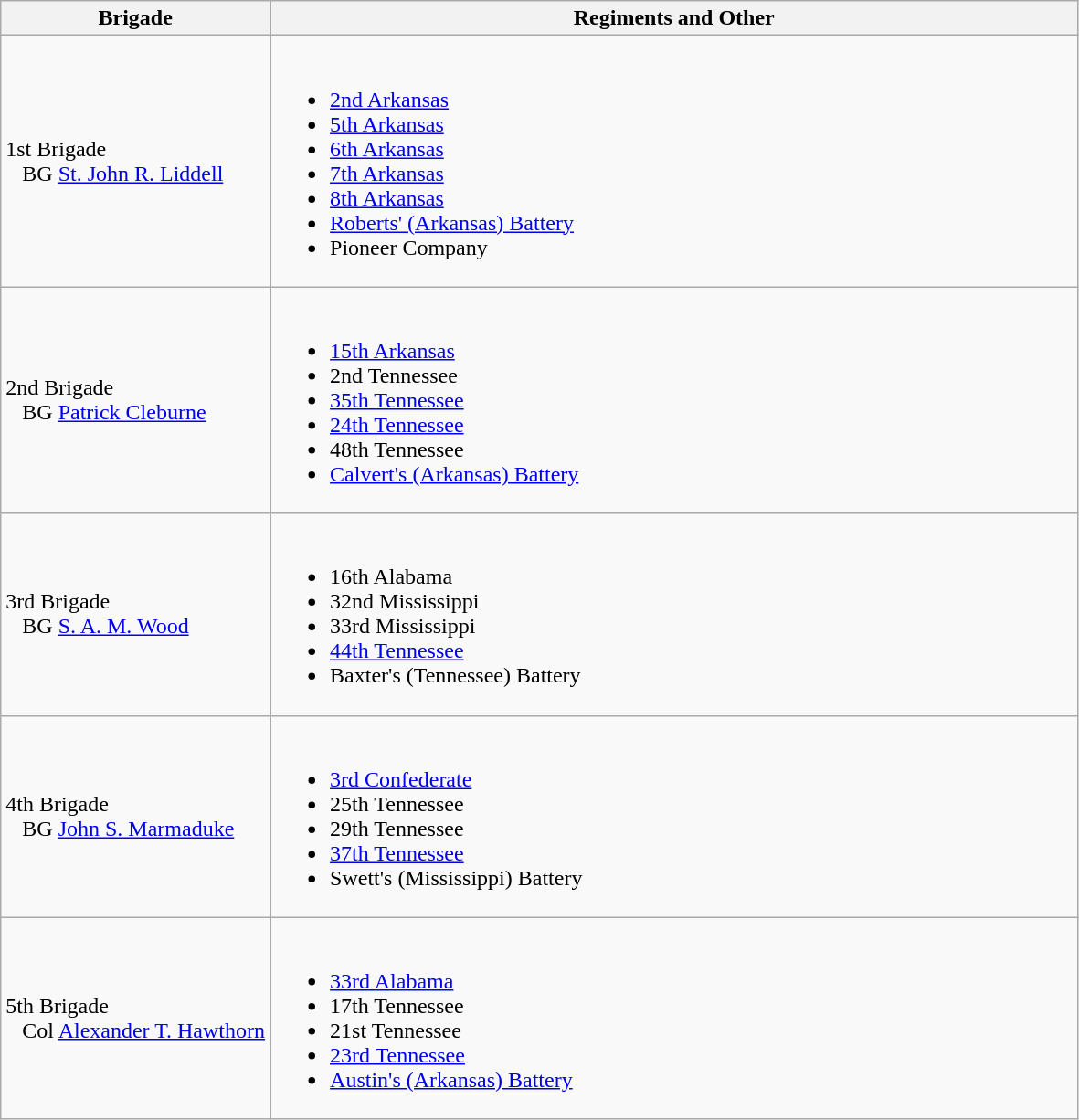<table class="wikitable">
<tr>
<th width=25%>Brigade</th>
<th>Regiments and Other</th>
</tr>
<tr>
<td>1st Brigade<br>  
BG <a href='#'>St. John R. Liddell</a></td>
<td><br><ul><li><a href='#'>2nd Arkansas</a></li><li><a href='#'>5th Arkansas</a></li><li><a href='#'>6th Arkansas</a></li><li><a href='#'>7th Arkansas</a></li><li><a href='#'>8th Arkansas</a></li><li><a href='#'>Roberts' (Arkansas) Battery</a></li><li>Pioneer Company</li></ul></td>
</tr>
<tr>
<td>2nd Brigade<br>  
BG <a href='#'>Patrick Cleburne</a></td>
<td><br><ul><li><a href='#'>15th Arkansas</a></li><li>2nd Tennessee</li><li><a href='#'>35th Tennessee</a></li><li><a href='#'>24th Tennessee</a></li><li>48th Tennessee</li><li><a href='#'>Calvert's (Arkansas) Battery</a></li></ul></td>
</tr>
<tr>
<td>3rd Brigade<br>  
BG <a href='#'>S. A. M. Wood</a></td>
<td><br><ul><li>16th Alabama</li><li>32nd Mississippi</li><li>33rd Mississippi</li><li><a href='#'>44th Tennessee</a></li><li>Baxter's (Tennessee) Battery</li></ul></td>
</tr>
<tr>
<td>4th Brigade<br>  
BG <a href='#'>John S. Marmaduke</a></td>
<td><br><ul><li><a href='#'>3rd Confederate</a></li><li>25th Tennessee</li><li>29th Tennessee</li><li><a href='#'>37th Tennessee</a></li><li>Swett's (Mississippi) Battery</li></ul></td>
</tr>
<tr>
<td>5th Brigade<br>  
Col <a href='#'>Alexander T. Hawthorn</a></td>
<td><br><ul><li><a href='#'>33rd Alabama</a></li><li>17th Tennessee</li><li>21st Tennessee</li><li><a href='#'>23rd Tennessee</a></li><li><a href='#'>Austin's (Arkansas) Battery</a></li></ul></td>
</tr>
</table>
